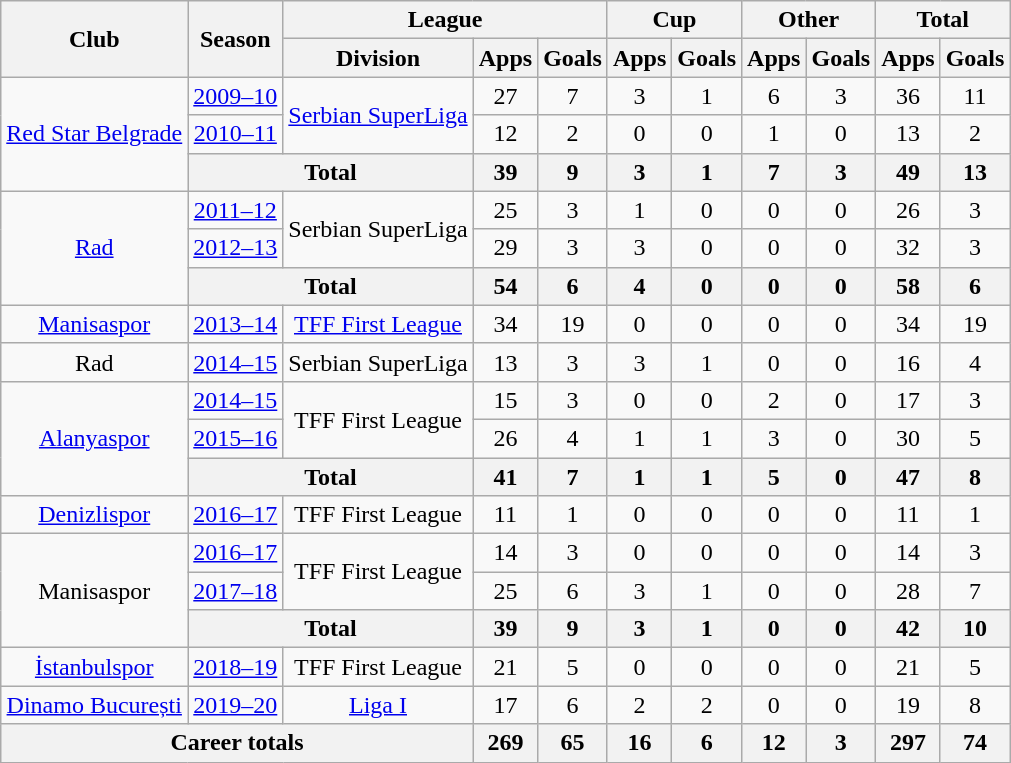<table class="wikitable" style="text-align:center">
<tr>
<th rowspan="2">Club</th>
<th rowspan="2">Season</th>
<th colspan="3">League</th>
<th colspan="2">Cup</th>
<th colspan="2">Other</th>
<th colspan="2">Total</th>
</tr>
<tr>
<th>Division</th>
<th>Apps</th>
<th>Goals</th>
<th>Apps</th>
<th>Goals</th>
<th>Apps</th>
<th>Goals</th>
<th>Apps</th>
<th>Goals</th>
</tr>
<tr>
<td rowspan="3"><a href='#'>Red Star Belgrade</a></td>
<td><a href='#'>2009–10</a></td>
<td rowspan="2"><a href='#'>Serbian SuperLiga</a></td>
<td>27</td>
<td>7</td>
<td>3</td>
<td>1</td>
<td>6</td>
<td>3</td>
<td>36</td>
<td>11</td>
</tr>
<tr>
<td><a href='#'>2010–11</a></td>
<td>12</td>
<td>2</td>
<td>0</td>
<td>0</td>
<td>1</td>
<td>0</td>
<td>13</td>
<td>2</td>
</tr>
<tr>
<th colspan="2">Total</th>
<th>39</th>
<th>9</th>
<th>3</th>
<th>1</th>
<th>7</th>
<th>3</th>
<th>49</th>
<th>13</th>
</tr>
<tr>
<td rowspan="3"><a href='#'>Rad</a></td>
<td><a href='#'>2011–12</a></td>
<td rowspan="2">Serbian SuperLiga</td>
<td>25</td>
<td>3</td>
<td>1</td>
<td>0</td>
<td>0</td>
<td>0</td>
<td>26</td>
<td>3</td>
</tr>
<tr>
<td><a href='#'>2012–13</a></td>
<td>29</td>
<td>3</td>
<td>3</td>
<td>0</td>
<td>0</td>
<td>0</td>
<td>32</td>
<td>3</td>
</tr>
<tr>
<th colspan="2">Total</th>
<th>54</th>
<th>6</th>
<th>4</th>
<th>0</th>
<th>0</th>
<th>0</th>
<th>58</th>
<th>6</th>
</tr>
<tr>
<td><a href='#'>Manisaspor</a></td>
<td><a href='#'>2013–14</a></td>
<td><a href='#'>TFF First League</a></td>
<td>34</td>
<td>19</td>
<td>0</td>
<td>0</td>
<td>0</td>
<td>0</td>
<td>34</td>
<td>19</td>
</tr>
<tr>
<td>Rad</td>
<td><a href='#'>2014–15</a></td>
<td>Serbian SuperLiga</td>
<td>13</td>
<td>3</td>
<td>3</td>
<td>1</td>
<td>0</td>
<td>0</td>
<td>16</td>
<td>4</td>
</tr>
<tr>
<td rowspan="3"><a href='#'>Alanyaspor</a></td>
<td><a href='#'>2014–15</a></td>
<td rowspan="2">TFF First League</td>
<td>15</td>
<td>3</td>
<td>0</td>
<td>0</td>
<td>2</td>
<td>0</td>
<td>17</td>
<td>3</td>
</tr>
<tr>
<td><a href='#'>2015–16</a></td>
<td>26</td>
<td>4</td>
<td>1</td>
<td>1</td>
<td>3</td>
<td>0</td>
<td>30</td>
<td>5</td>
</tr>
<tr>
<th colspan="2">Total</th>
<th>41</th>
<th>7</th>
<th>1</th>
<th>1</th>
<th>5</th>
<th>0</th>
<th>47</th>
<th>8</th>
</tr>
<tr>
<td><a href='#'>Denizlispor</a></td>
<td><a href='#'>2016–17</a></td>
<td>TFF First League</td>
<td>11</td>
<td>1</td>
<td>0</td>
<td>0</td>
<td>0</td>
<td>0</td>
<td>11</td>
<td>1</td>
</tr>
<tr>
<td rowspan="3">Manisaspor</td>
<td><a href='#'>2016–17</a></td>
<td rowspan="2">TFF First League</td>
<td>14</td>
<td>3</td>
<td>0</td>
<td>0</td>
<td>0</td>
<td>0</td>
<td>14</td>
<td>3</td>
</tr>
<tr>
<td><a href='#'>2017–18</a></td>
<td>25</td>
<td>6</td>
<td>3</td>
<td>1</td>
<td>0</td>
<td>0</td>
<td>28</td>
<td>7</td>
</tr>
<tr>
<th colspan="2">Total</th>
<th>39</th>
<th>9</th>
<th>3</th>
<th>1</th>
<th>0</th>
<th>0</th>
<th>42</th>
<th>10</th>
</tr>
<tr>
<td><a href='#'>İstanbulspor</a></td>
<td><a href='#'>2018–19</a></td>
<td>TFF First League</td>
<td>21</td>
<td>5</td>
<td>0</td>
<td>0</td>
<td>0</td>
<td>0</td>
<td>21</td>
<td>5</td>
</tr>
<tr>
<td><a href='#'>Dinamo București</a></td>
<td><a href='#'>2019–20</a></td>
<td><a href='#'>Liga I</a></td>
<td>17</td>
<td>6</td>
<td>2</td>
<td>2</td>
<td>0</td>
<td>0</td>
<td>19</td>
<td>8</td>
</tr>
<tr>
<th colspan="3">Career totals</th>
<th>269</th>
<th>65</th>
<th>16</th>
<th>6</th>
<th>12</th>
<th>3</th>
<th>297</th>
<th>74</th>
</tr>
</table>
